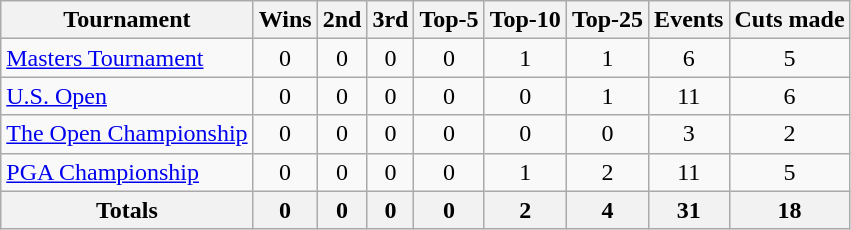<table class=wikitable style=text-align:center>
<tr>
<th>Tournament</th>
<th>Wins</th>
<th>2nd</th>
<th>3rd</th>
<th>Top-5</th>
<th>Top-10</th>
<th>Top-25</th>
<th>Events</th>
<th>Cuts made</th>
</tr>
<tr>
<td align=left><a href='#'>Masters Tournament</a></td>
<td>0</td>
<td>0</td>
<td>0</td>
<td>0</td>
<td>1</td>
<td>1</td>
<td>6</td>
<td>5</td>
</tr>
<tr>
<td align=left><a href='#'>U.S. Open</a></td>
<td>0</td>
<td>0</td>
<td>0</td>
<td>0</td>
<td>0</td>
<td>1</td>
<td>11</td>
<td>6</td>
</tr>
<tr>
<td align=left><a href='#'>The Open Championship</a></td>
<td>0</td>
<td>0</td>
<td>0</td>
<td>0</td>
<td>0</td>
<td>0</td>
<td>3</td>
<td>2</td>
</tr>
<tr>
<td align=left><a href='#'>PGA Championship</a></td>
<td>0</td>
<td>0</td>
<td>0</td>
<td>0</td>
<td>1</td>
<td>2</td>
<td>11</td>
<td>5</td>
</tr>
<tr>
<th>Totals</th>
<th>0</th>
<th>0</th>
<th>0</th>
<th>0</th>
<th>2</th>
<th>4</th>
<th>31</th>
<th>18</th>
</tr>
</table>
